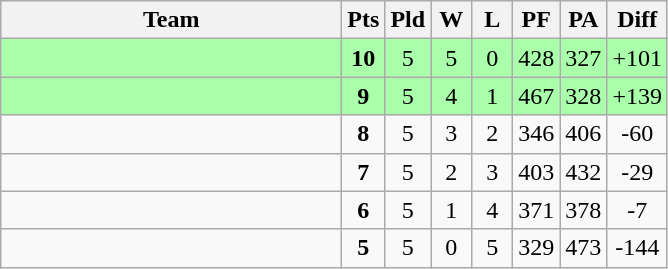<table class=wikitable style="text-align:center">
<tr>
<th width=220>Team</th>
<th width=20>Pts</th>
<th width=20>Pld</th>
<th width=20>W</th>
<th width=20>L</th>
<th width=20>PF</th>
<th width=20>PA</th>
<th width=25>Diff</th>
</tr>
<tr bgcolor=#aaffaa>
<td align=left></td>
<td><strong>10</strong></td>
<td>5</td>
<td>5</td>
<td>0</td>
<td>428</td>
<td>327</td>
<td>+101</td>
</tr>
<tr bgcolor=#aaffaa>
<td align=left></td>
<td><strong>9</strong></td>
<td>5</td>
<td>4</td>
<td>1</td>
<td>467</td>
<td>328</td>
<td>+139</td>
</tr>
<tr bgcolor=>
<td align=left></td>
<td><strong>8</strong></td>
<td>5</td>
<td>3</td>
<td>2</td>
<td>346</td>
<td>406</td>
<td>-60</td>
</tr>
<tr bgcolor=>
<td align=left></td>
<td><strong>7</strong></td>
<td>5</td>
<td>2</td>
<td>3</td>
<td>403</td>
<td>432</td>
<td>-29</td>
</tr>
<tr bgcolor=>
<td align=left></td>
<td><strong>6</strong></td>
<td>5</td>
<td>1</td>
<td>4</td>
<td>371</td>
<td>378</td>
<td>-7</td>
</tr>
<tr bgcolor=>
<td align=left></td>
<td><strong>5</strong></td>
<td>5</td>
<td>0</td>
<td>5</td>
<td>329</td>
<td>473</td>
<td>-144</td>
</tr>
</table>
